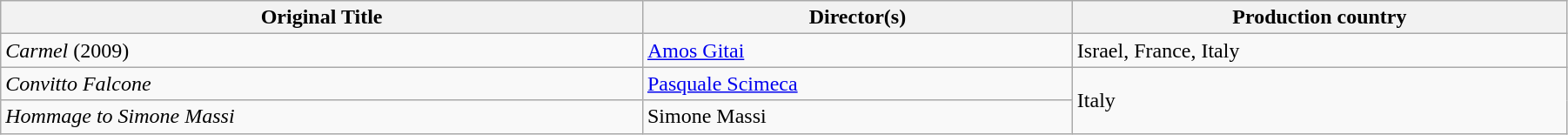<table class="wikitable" width="95%">
<tr>
<th>Original Title</th>
<th>Director(s)</th>
<th>Production country</th>
</tr>
<tr>
<td><em>Carmel</em> (2009)</td>
<td><a href='#'>Amos Gitai</a></td>
<td>Israel, France, Italy</td>
</tr>
<tr>
<td><em>Convitto Falcone</em></td>
<td><a href='#'>Pasquale Scimeca</a></td>
<td rowspan="2">Italy</td>
</tr>
<tr>
<td><em>Hommage to Simone Massi</em></td>
<td>Simone Massi</td>
</tr>
</table>
